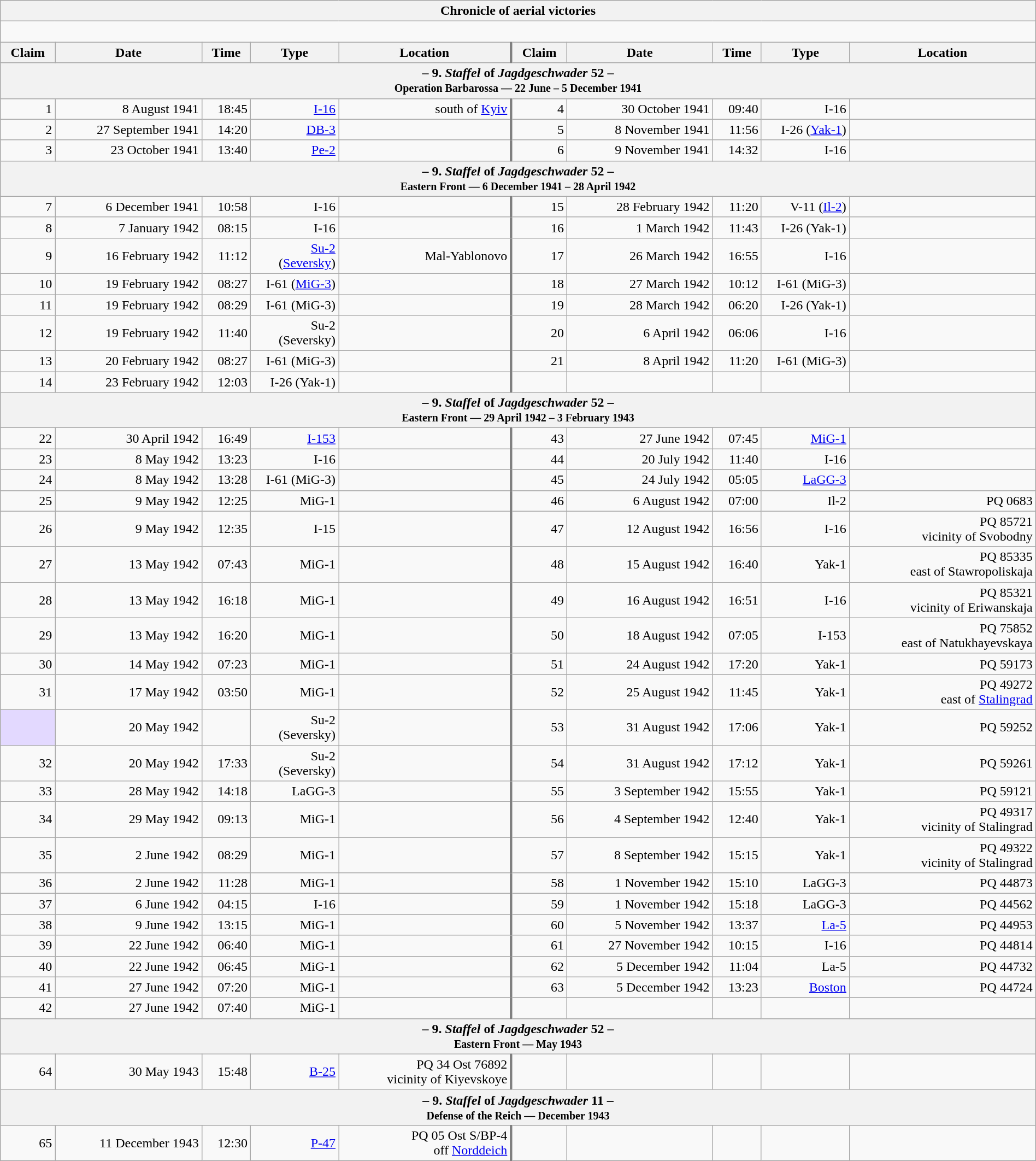<table class="wikitable plainrowheaders collapsible" style="margin-left: auto; margin-right: auto; border: none; text-align:right; width: 100%;">
<tr>
<th colspan="10">Chronicle of aerial victories</th>
</tr>
<tr>
<td colspan="10" style="text-align: left;"><br></td>
</tr>
<tr>
<th scope="col">Claim</th>
<th scope="col">Date</th>
<th scope="col">Time</th>
<th scope="col" width="100px">Type</th>
<th scope="col">Location</th>
<th scope="col" style="border-left: 3px solid grey;">Claim</th>
<th scope="col">Date</th>
<th scope="col">Time</th>
<th scope="col" width="100px">Type</th>
<th scope="col">Location</th>
</tr>
<tr>
<th colspan="10">– 9. <em>Staffel</em> of <em>Jagdgeschwader</em> 52 –<br><small>Operation Barbarossa — 22 June – 5 December 1941</small></th>
</tr>
<tr>
<td>1</td>
<td>8 August 1941</td>
<td>18:45</td>
<td><a href='#'>I-16</a></td>
<td> south of <a href='#'>Kyiv</a></td>
<td style="border-left: 3px solid grey;">4</td>
<td>30 October 1941</td>
<td>09:40</td>
<td>I-16</td>
<td></td>
</tr>
<tr>
<td>2</td>
<td>27 September 1941</td>
<td>14:20</td>
<td><a href='#'>DB-3</a></td>
<td></td>
<td style="border-left: 3px solid grey;">5</td>
<td>8 November 1941</td>
<td>11:56</td>
<td>I-26 (<a href='#'>Yak-1</a>)</td>
<td></td>
</tr>
<tr>
<td>3</td>
<td>23 October 1941</td>
<td>13:40</td>
<td><a href='#'>Pe-2</a></td>
<td></td>
<td style="border-left: 3px solid grey;">6</td>
<td>9 November 1941</td>
<td>14:32</td>
<td>I-16</td>
<td></td>
</tr>
<tr>
<th colspan="10">– 9. <em>Staffel</em> of <em>Jagdgeschwader</em> 52 –<br><small>Eastern Front — 6 December 1941 – 28 April 1942</small></th>
</tr>
<tr>
<td>7</td>
<td>6 December 1941</td>
<td>10:58</td>
<td>I-16</td>
<td></td>
<td style="border-left: 3px solid grey;">15</td>
<td>28 February 1942</td>
<td>11:20</td>
<td>V-11 (<a href='#'>Il-2</a>)</td>
<td></td>
</tr>
<tr>
<td>8</td>
<td>7 January 1942</td>
<td>08:15</td>
<td>I-16</td>
<td></td>
<td style="border-left: 3px solid grey;">16</td>
<td>1 March 1942</td>
<td>11:43</td>
<td>I-26 (Yak-1)</td>
<td></td>
</tr>
<tr>
<td>9</td>
<td>16 February 1942</td>
<td>11:12</td>
<td><a href='#'>Su-2</a> (<a href='#'>Seversky</a>)</td>
<td>Mal-Yablonovo</td>
<td style="border-left: 3px solid grey;">17</td>
<td>26 March 1942</td>
<td>16:55</td>
<td>I-16</td>
<td></td>
</tr>
<tr>
<td>10</td>
<td>19 February 1942</td>
<td>08:27</td>
<td>I-61 (<a href='#'>MiG-3</a>)</td>
<td></td>
<td style="border-left: 3px solid grey;">18</td>
<td>27 March 1942</td>
<td>10:12</td>
<td>I-61 (MiG-3)</td>
<td></td>
</tr>
<tr>
<td>11</td>
<td>19 February 1942</td>
<td>08:29</td>
<td>I-61 (MiG-3)</td>
<td></td>
<td style="border-left: 3px solid grey;">19</td>
<td>28 March 1942</td>
<td>06:20</td>
<td>I-26 (Yak-1)</td>
<td></td>
</tr>
<tr>
<td>12</td>
<td>19 February 1942</td>
<td>11:40</td>
<td>Su-2 (Seversky)</td>
<td></td>
<td style="border-left: 3px solid grey;">20</td>
<td>6 April 1942</td>
<td>06:06</td>
<td>I-16</td>
<td></td>
</tr>
<tr>
<td>13</td>
<td>20 February 1942</td>
<td>08:27</td>
<td>I-61 (MiG-3)</td>
<td></td>
<td style="border-left: 3px solid grey;">21</td>
<td>8 April 1942</td>
<td>11:20</td>
<td>I-61 (MiG-3)</td>
<td></td>
</tr>
<tr>
<td>14</td>
<td>23 February 1942</td>
<td>12:03</td>
<td>I-26 (Yak-1)</td>
<td></td>
<td style="border-left: 3px solid grey;"></td>
<td></td>
<td></td>
<td></td>
<td></td>
</tr>
<tr>
<th colspan="10">– 9. <em>Staffel</em> of <em>Jagdgeschwader</em> 52 –<br><small>Eastern Front — 29 April 1942 – 3 February 1943</small></th>
</tr>
<tr>
<td>22</td>
<td>30 April 1942</td>
<td>16:49</td>
<td><a href='#'>I-153</a></td>
<td></td>
<td style="border-left: 3px solid grey;">43</td>
<td>27 June 1942</td>
<td>07:45</td>
<td><a href='#'>MiG-1</a></td>
<td></td>
</tr>
<tr>
<td>23</td>
<td>8 May 1942</td>
<td>13:23</td>
<td>I-16</td>
<td></td>
<td style="border-left: 3px solid grey;">44</td>
<td>20 July 1942</td>
<td>11:40</td>
<td>I-16</td>
<td></td>
</tr>
<tr>
<td>24</td>
<td>8 May 1942</td>
<td>13:28</td>
<td>I-61 (MiG-3)</td>
<td></td>
<td style="border-left: 3px solid grey;">45</td>
<td>24 July 1942</td>
<td>05:05</td>
<td><a href='#'>LaGG-3</a></td>
<td></td>
</tr>
<tr>
<td>25</td>
<td>9 May 1942</td>
<td>12:25</td>
<td>MiG-1</td>
<td></td>
<td style="border-left: 3px solid grey;">46</td>
<td>6 August 1942</td>
<td>07:00</td>
<td>Il-2</td>
<td>PQ 0683</td>
</tr>
<tr>
<td>26</td>
<td>9 May 1942</td>
<td>12:35</td>
<td>I-15</td>
<td></td>
<td style="border-left: 3px solid grey;">47</td>
<td>12 August 1942</td>
<td>16:56</td>
<td>I-16</td>
<td>PQ 85721<br>vicinity of Svobodny</td>
</tr>
<tr>
<td>27</td>
<td>13 May 1942</td>
<td>07:43</td>
<td>MiG-1</td>
<td></td>
<td style="border-left: 3px solid grey;">48</td>
<td>15 August 1942</td>
<td>16:40</td>
<td>Yak-1</td>
<td>PQ 85335<br>east of Stawropoliskaja</td>
</tr>
<tr>
<td>28</td>
<td>13 May 1942</td>
<td>16:18</td>
<td>MiG-1</td>
<td></td>
<td style="border-left: 3px solid grey;">49</td>
<td>16 August 1942</td>
<td>16:51</td>
<td>I-16</td>
<td>PQ 85321<br>vicinity of Eriwanskaja</td>
</tr>
<tr>
<td>29</td>
<td>13 May 1942</td>
<td>16:20</td>
<td>MiG-1</td>
<td></td>
<td style="border-left: 3px solid grey;">50</td>
<td>18 August 1942</td>
<td>07:05</td>
<td>I-153</td>
<td>PQ 75852<br>east of Natukhayevskaya</td>
</tr>
<tr>
<td>30</td>
<td>14 May 1942</td>
<td>07:23</td>
<td>MiG-1</td>
<td></td>
<td style="border-left: 3px solid grey;">51</td>
<td>24 August 1942</td>
<td>17:20</td>
<td>Yak-1</td>
<td>PQ 59173</td>
</tr>
<tr>
<td>31</td>
<td>17 May 1942</td>
<td>03:50</td>
<td>MiG-1</td>
<td></td>
<td style="border-left: 3px solid grey;">52</td>
<td>25 August 1942</td>
<td>11:45</td>
<td>Yak-1</td>
<td>PQ 49272<br> east of <a href='#'>Stalingrad</a></td>
</tr>
<tr>
<td style="background:#e3d9ff;"></td>
<td>20 May 1942</td>
<td></td>
<td>Su-2 (Seversky)</td>
<td></td>
<td style="border-left: 3px solid grey;">53</td>
<td>31 August 1942</td>
<td>17:06</td>
<td>Yak-1</td>
<td>PQ 59252</td>
</tr>
<tr>
<td>32</td>
<td>20 May 1942</td>
<td>17:33</td>
<td>Su-2 (Seversky)</td>
<td></td>
<td style="border-left: 3px solid grey;">54</td>
<td>31 August 1942</td>
<td>17:12</td>
<td>Yak-1</td>
<td>PQ 59261</td>
</tr>
<tr>
<td>33</td>
<td>28 May 1942</td>
<td>14:18</td>
<td>LaGG-3</td>
<td></td>
<td style="border-left: 3px solid grey;">55</td>
<td>3 September 1942</td>
<td>15:55</td>
<td>Yak-1</td>
<td>PQ 59121</td>
</tr>
<tr>
<td>34</td>
<td>29 May 1942</td>
<td>09:13</td>
<td>MiG-1</td>
<td></td>
<td style="border-left: 3px solid grey;">56</td>
<td>4 September 1942</td>
<td>12:40</td>
<td>Yak-1</td>
<td>PQ 49317<br>vicinity of Stalingrad</td>
</tr>
<tr>
<td>35</td>
<td>2 June 1942</td>
<td>08:29</td>
<td>MiG-1</td>
<td></td>
<td style="border-left: 3px solid grey;">57</td>
<td>8 September 1942</td>
<td>15:15</td>
<td>Yak-1</td>
<td>PQ 49322<br>vicinity of Stalingrad</td>
</tr>
<tr>
<td>36</td>
<td>2 June 1942</td>
<td>11:28</td>
<td>MiG-1</td>
<td></td>
<td style="border-left: 3px solid grey;">58</td>
<td>1 November 1942</td>
<td>15:10</td>
<td>LaGG-3</td>
<td>PQ 44873</td>
</tr>
<tr>
<td>37</td>
<td>6 June 1942</td>
<td>04:15</td>
<td>I-16</td>
<td></td>
<td style="border-left: 3px solid grey;">59</td>
<td>1 November 1942</td>
<td>15:18</td>
<td>LaGG-3</td>
<td>PQ 44562</td>
</tr>
<tr>
<td>38</td>
<td>9 June 1942</td>
<td>13:15</td>
<td>MiG-1</td>
<td></td>
<td style="border-left: 3px solid grey;">60</td>
<td>5 November 1942</td>
<td>13:37</td>
<td><a href='#'>La-5</a></td>
<td>PQ 44953</td>
</tr>
<tr>
<td>39</td>
<td>22 June 1942</td>
<td>06:40</td>
<td>MiG-1</td>
<td></td>
<td style="border-left: 3px solid grey;">61</td>
<td>27 November 1942</td>
<td>10:15</td>
<td>I-16</td>
<td>PQ 44814</td>
</tr>
<tr>
<td>40</td>
<td>22 June 1942</td>
<td>06:45</td>
<td>MiG-1</td>
<td></td>
<td style="border-left: 3px solid grey;">62</td>
<td>5 December 1942</td>
<td>11:04</td>
<td>La-5</td>
<td>PQ 44732</td>
</tr>
<tr>
<td>41</td>
<td>27 June 1942</td>
<td>07:20</td>
<td>MiG-1</td>
<td></td>
<td style="border-left: 3px solid grey;">63</td>
<td>5 December 1942</td>
<td>13:23</td>
<td><a href='#'>Boston</a></td>
<td>PQ 44724</td>
</tr>
<tr>
<td>42</td>
<td>27 June 1942</td>
<td>07:40</td>
<td>MiG-1</td>
<td></td>
<td style="border-left: 3px solid grey;"></td>
<td></td>
<td></td>
<td></td>
<td></td>
</tr>
<tr>
<th colspan="10">– 9. <em>Staffel</em> of <em>Jagdgeschwader</em> 52 –<br><small>Eastern Front — May 1943</small></th>
</tr>
<tr>
<td>64</td>
<td>30 May 1943</td>
<td>15:48</td>
<td><a href='#'>B-25</a></td>
<td>PQ 34 Ost 76892<br>vicinity of Kiyevskoye</td>
<td style="border-left: 3px solid grey;"></td>
<td></td>
<td></td>
<td></td>
<td></td>
</tr>
<tr>
<th colspan="10">– 9. <em>Staffel</em> of <em>Jagdgeschwader</em> 11 –<br><small>Defense of the Reich — December 1943</small></th>
</tr>
<tr>
<td>65</td>
<td>11 December 1943</td>
<td>12:30</td>
<td><a href='#'>P-47</a></td>
<td>PQ 05 Ost S/BP-4<br>off <a href='#'>Norddeich</a></td>
<td style="border-left: 3px solid grey;"></td>
<td></td>
<td></td>
<td></td>
<td></td>
</tr>
</table>
